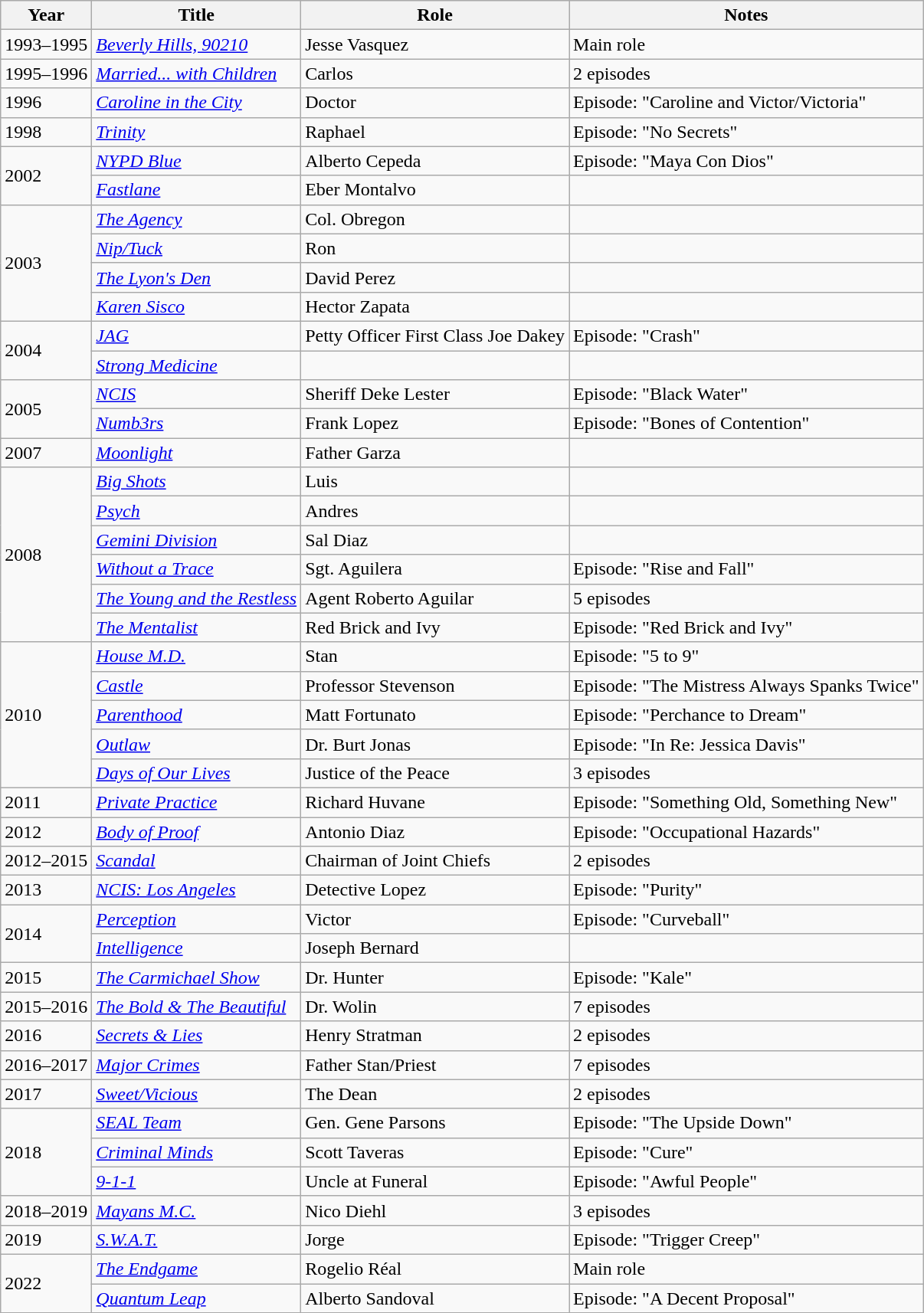<table class="wikitable">
<tr>
<th>Year</th>
<th>Title</th>
<th>Role</th>
<th>Notes</th>
</tr>
<tr>
<td>1993–1995</td>
<td><em><a href='#'>Beverly Hills, 90210</a></em></td>
<td>Jesse Vasquez</td>
<td>Main role</td>
</tr>
<tr>
<td>1995–1996</td>
<td><em><a href='#'>Married... with Children</a></em></td>
<td>Carlos</td>
<td>2 episodes</td>
</tr>
<tr>
<td>1996</td>
<td><em><a href='#'>Caroline in the City</a></em></td>
<td>Doctor</td>
<td>Episode: "Caroline and Victor/Victoria"</td>
</tr>
<tr>
<td>1998</td>
<td><em><a href='#'>Trinity</a></em></td>
<td>Raphael</td>
<td>Episode: "No Secrets"</td>
</tr>
<tr>
<td rowspan=2>2002</td>
<td><em><a href='#'>NYPD Blue</a></em></td>
<td>Alberto Cepeda</td>
<td>Episode: "Maya Con Dios"</td>
</tr>
<tr>
<td><em><a href='#'>Fastlane</a></em></td>
<td>Eber Montalvo</td>
<td></td>
</tr>
<tr>
<td rowspan=4>2003</td>
<td><em><a href='#'>The Agency</a></em></td>
<td>Col. Obregon</td>
<td></td>
</tr>
<tr>
<td><em><a href='#'>Nip/Tuck</a></em></td>
<td>Ron</td>
<td></td>
</tr>
<tr>
<td><em><a href='#'>The Lyon's Den</a></em></td>
<td>David Perez</td>
<td></td>
</tr>
<tr>
<td><em><a href='#'>Karen Sisco</a></em></td>
<td>Hector Zapata</td>
<td></td>
</tr>
<tr>
<td rowspan=2>2004</td>
<td><em><a href='#'>JAG</a></em></td>
<td>Petty Officer First Class Joe Dakey</td>
<td>Episode: "Crash"</td>
</tr>
<tr>
<td><em><a href='#'>Strong Medicine</a></em></td>
<td></td>
<td></td>
</tr>
<tr>
<td rowspan=2>2005</td>
<td><em><a href='#'>NCIS</a></em></td>
<td>Sheriff Deke Lester</td>
<td>Episode: "Black Water"</td>
</tr>
<tr>
<td><em><a href='#'>Numb3rs</a></em></td>
<td>Frank Lopez</td>
<td>Episode: "Bones of Contention"</td>
</tr>
<tr>
<td>2007</td>
<td><em><a href='#'>Moonlight</a></em></td>
<td>Father Garza</td>
<td></td>
</tr>
<tr>
<td rowspan=6>2008</td>
<td><em><a href='#'>Big Shots</a></em></td>
<td>Luis</td>
<td></td>
</tr>
<tr>
<td><em><a href='#'>Psych</a></em></td>
<td>Andres</td>
<td></td>
</tr>
<tr>
<td><em><a href='#'>Gemini Division</a></em></td>
<td>Sal Diaz</td>
<td></td>
</tr>
<tr>
<td><em><a href='#'>Without a Trace</a></em></td>
<td>Sgt. Aguilera</td>
<td>Episode: "Rise and Fall"</td>
</tr>
<tr>
<td><em><a href='#'>The Young and the Restless</a></em></td>
<td>Agent Roberto Aguilar</td>
<td>5 episodes</td>
</tr>
<tr>
<td><em><a href='#'>The Mentalist</a></em></td>
<td>Red Brick and Ivy</td>
<td>Episode: "Red Brick and Ivy"</td>
</tr>
<tr>
<td rowspan=5>2010</td>
<td><em><a href='#'>House M.D.</a></em></td>
<td>Stan</td>
<td>Episode: "5 to 9"</td>
</tr>
<tr>
<td><em><a href='#'>Castle</a></em></td>
<td>Professor Stevenson</td>
<td>Episode: "The Mistress Always Spanks Twice"</td>
</tr>
<tr>
<td><em><a href='#'>Parenthood</a></em></td>
<td>Matt Fortunato</td>
<td>Episode: "Perchance to Dream"</td>
</tr>
<tr>
<td><em><a href='#'>Outlaw</a></em></td>
<td>Dr. Burt Jonas</td>
<td>Episode: "In Re: Jessica Davis"</td>
</tr>
<tr>
<td><em><a href='#'>Days of Our Lives</a></em></td>
<td>Justice of the Peace</td>
<td>3 episodes</td>
</tr>
<tr>
<td>2011</td>
<td><em><a href='#'>Private Practice</a></em></td>
<td>Richard Huvane</td>
<td>Episode: "Something Old, Something New"</td>
</tr>
<tr>
<td>2012</td>
<td><em><a href='#'>Body of Proof</a></em></td>
<td>Antonio Diaz</td>
<td>Episode: "Occupational Hazards"</td>
</tr>
<tr>
<td>2012–2015</td>
<td><em><a href='#'>Scandal</a></em></td>
<td>Chairman of Joint Chiefs</td>
<td>2 episodes</td>
</tr>
<tr>
<td>2013</td>
<td><em><a href='#'>NCIS: Los Angeles</a></em></td>
<td>Detective Lopez</td>
<td>Episode: "Purity"</td>
</tr>
<tr>
<td rowspan=2>2014</td>
<td><em><a href='#'>Perception</a></em></td>
<td>Victor</td>
<td>Episode: "Curveball"</td>
</tr>
<tr>
<td><em><a href='#'>Intelligence</a></em></td>
<td>Joseph Bernard</td>
<td></td>
</tr>
<tr>
<td>2015</td>
<td><em><a href='#'>The Carmichael Show</a></em></td>
<td>Dr. Hunter</td>
<td>Episode: "Kale"</td>
</tr>
<tr>
<td>2015–2016</td>
<td><em><a href='#'>The Bold & The Beautiful</a></em></td>
<td>Dr. Wolin</td>
<td>7 episodes</td>
</tr>
<tr>
<td>2016</td>
<td><em><a href='#'>Secrets & Lies</a></em></td>
<td>Henry Stratman</td>
<td>2 episodes</td>
</tr>
<tr>
<td>2016–2017</td>
<td><em><a href='#'>Major Crimes</a></em></td>
<td>Father Stan/Priest</td>
<td>7 episodes</td>
</tr>
<tr>
<td>2017</td>
<td><em><a href='#'>Sweet/Vicious</a></em></td>
<td>The Dean</td>
<td>2 episodes</td>
</tr>
<tr>
<td rowspan=3>2018</td>
<td><em><a href='#'>SEAL Team</a></em></td>
<td>Gen. Gene Parsons</td>
<td>Episode: "The Upside Down"</td>
</tr>
<tr>
<td><em><a href='#'>Criminal Minds</a></em></td>
<td>Scott Taveras</td>
<td>Episode: "Cure"</td>
</tr>
<tr>
<td><em><a href='#'>9-1-1</a></em></td>
<td>Uncle at Funeral</td>
<td>Episode: "Awful People"</td>
</tr>
<tr>
<td>2018–2019</td>
<td><em><a href='#'>Mayans M.C.</a></em></td>
<td>Nico Diehl</td>
<td>3 episodes</td>
</tr>
<tr>
<td>2019</td>
<td><em><a href='#'>S.W.A.T.</a></em></td>
<td>Jorge</td>
<td>Episode: "Trigger Creep"</td>
</tr>
<tr>
<td rowspan=2>2022</td>
<td><em><a href='#'>The Endgame</a></em></td>
<td>Rogelio Réal</td>
<td>Main role</td>
</tr>
<tr>
<td><em><a href='#'>Quantum Leap</a></em></td>
<td>Alberto Sandoval</td>
<td>Episode: "A Decent Proposal"</td>
</tr>
</table>
